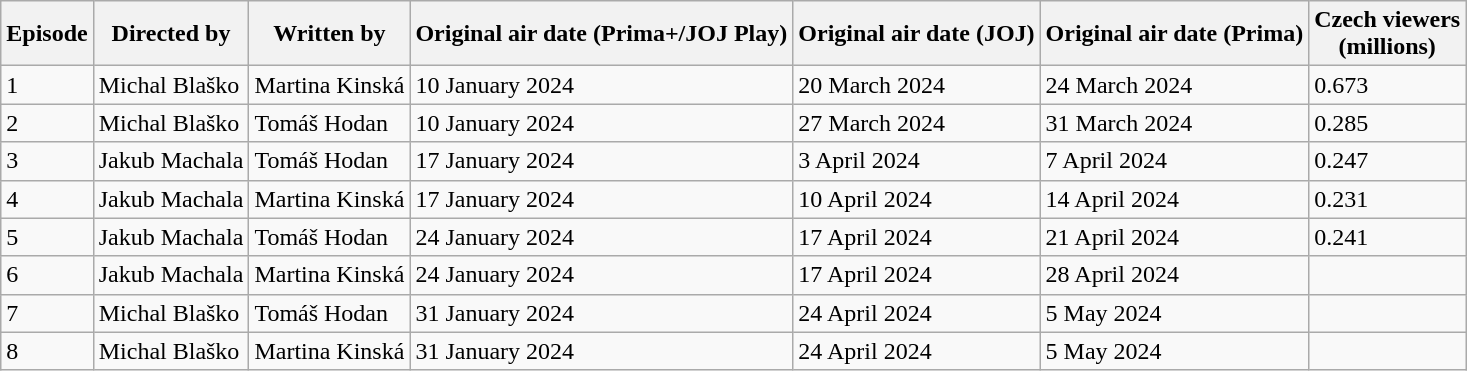<table class="wikitable">
<tr>
<th>Episode</th>
<th>Directed by</th>
<th>Written by</th>
<th>Original air date (Prima+/JOJ Play)</th>
<th>Original air date (JOJ)</th>
<th>Original air date (Prima)</th>
<th>Czech viewers<br>(millions)</th>
</tr>
<tr>
<td>1</td>
<td>Michal Blaško</td>
<td>Martina Kinská</td>
<td>10 January 2024</td>
<td>20 March 2024</td>
<td>24 March 2024</td>
<td>0.673</td>
</tr>
<tr>
<td>2</td>
<td>Michal Blaško</td>
<td>Tomáš Hodan</td>
<td>10 January 2024</td>
<td>27 March 2024</td>
<td>31 March 2024</td>
<td>0.285</td>
</tr>
<tr>
<td>3</td>
<td>Jakub Machala</td>
<td>Tomáš Hodan</td>
<td>17 January 2024</td>
<td>3 April 2024</td>
<td>7 April 2024</td>
<td>0.247</td>
</tr>
<tr>
<td>4</td>
<td>Jakub Machala</td>
<td>Martina Kinská</td>
<td>17 January 2024</td>
<td>10 April 2024</td>
<td>14 April 2024</td>
<td>0.231</td>
</tr>
<tr>
<td>5</td>
<td>Jakub Machala</td>
<td>Tomáš Hodan</td>
<td>24 January 2024</td>
<td>17 April 2024</td>
<td>21 April 2024</td>
<td>0.241</td>
</tr>
<tr>
<td>6</td>
<td>Jakub Machala</td>
<td>Martina Kinská</td>
<td>24 January 2024</td>
<td>17 April 2024</td>
<td>28 April 2024</td>
<td></td>
</tr>
<tr>
<td>7</td>
<td>Michal Blaško</td>
<td>Tomáš Hodan</td>
<td>31 January 2024</td>
<td>24 April 2024</td>
<td>5 May 2024</td>
<td></td>
</tr>
<tr>
<td>8</td>
<td>Michal Blaško</td>
<td>Martina Kinská</td>
<td>31 January 2024</td>
<td>24 April 2024</td>
<td>5 May 2024</td>
<td></td>
</tr>
</table>
